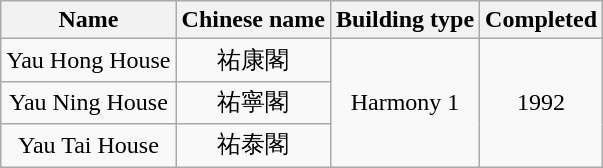<table class="wikitable" style="text-align: center">
<tr>
<th>Name</th>
<th>Chinese name</th>
<th>Building type</th>
<th>Completed</th>
</tr>
<tr>
<td>Yau Hong House</td>
<td>祐康閣</td>
<td rowspan="3">Harmony 1</td>
<td rowspan="3">1992</td>
</tr>
<tr>
<td>Yau Ning House</td>
<td>祐寧閣</td>
</tr>
<tr>
<td>Yau Tai House</td>
<td>祐泰閣</td>
</tr>
</table>
